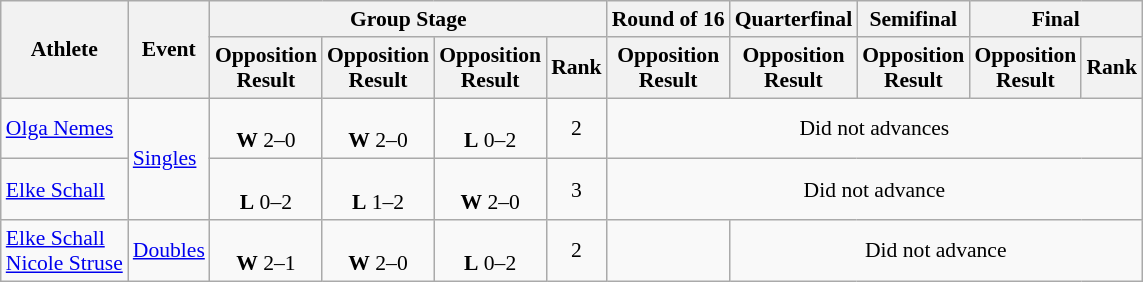<table class=wikitable style="font-size:90%">
<tr>
<th rowspan="2">Athlete</th>
<th rowspan="2">Event</th>
<th colspan="4">Group Stage</th>
<th>Round of 16</th>
<th>Quarterfinal</th>
<th>Semifinal</th>
<th colspan=2>Final</th>
</tr>
<tr>
<th>Opposition<br>Result</th>
<th>Opposition<br>Result</th>
<th>Opposition<br>Result</th>
<th>Rank</th>
<th>Opposition<br>Result</th>
<th>Opposition<br>Result</th>
<th>Opposition<br>Result</th>
<th>Opposition<br>Result</th>
<th>Rank</th>
</tr>
<tr align=center>
<td align=left><a href='#'>Olga Nemes</a></td>
<td align=left rowspan=2><a href='#'>Singles</a></td>
<td><br><strong>W</strong> 2–0</td>
<td><br><strong>W</strong> 2–0</td>
<td><br><strong>L</strong> 0–2</td>
<td>2</td>
<td colspan=5>Did not advances</td>
</tr>
<tr align=center>
<td align=left><a href='#'>Elke Schall</a></td>
<td><br><strong>L</strong> 0–2</td>
<td><br><strong>L</strong> 1–2</td>
<td><br><strong>W</strong> 2–0</td>
<td>3</td>
<td colspan=5>Did not advance</td>
</tr>
<tr align=center>
<td align=left><a href='#'>Elke Schall</a><br><a href='#'>Nicole Struse</a></td>
<td align=left><a href='#'>Doubles</a></td>
<td><br><strong>W</strong> 2–1</td>
<td><br><strong>W</strong> 2–0</td>
<td><br><strong>L</strong> 0–2</td>
<td>2</td>
<td></td>
<td colspan=4>Did not advance</td>
</tr>
</table>
